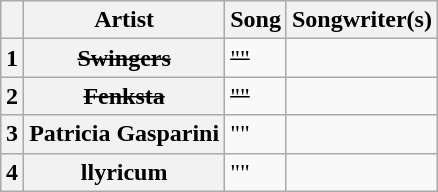<table class="wikitable sortable plainrowheaders" style="margin: 1em auto 1em auto">
<tr>
<th></th>
<th>Artist</th>
<th>Song</th>
<th class="unsortable">Songwriter(s)</th>
</tr>
<tr>
<th scope="row">1</th>
<th scope="row"><s>Swingers</s></th>
<td><s>""</s></td>
<td><s></s></td>
</tr>
<tr>
<th scope="row">2</th>
<th scope="row"><s>Fenksta</s></th>
<td><s>""</s></td>
<td><s></s></td>
</tr>
<tr>
<th scope="row">3</th>
<th scope="row">Patricia Gasparini</th>
<td>""</td>
<td></td>
</tr>
<tr>
<th scope="row">4</th>
<th scope="row">llyricum</th>
<td>""</td>
<td></td>
</tr>
</table>
